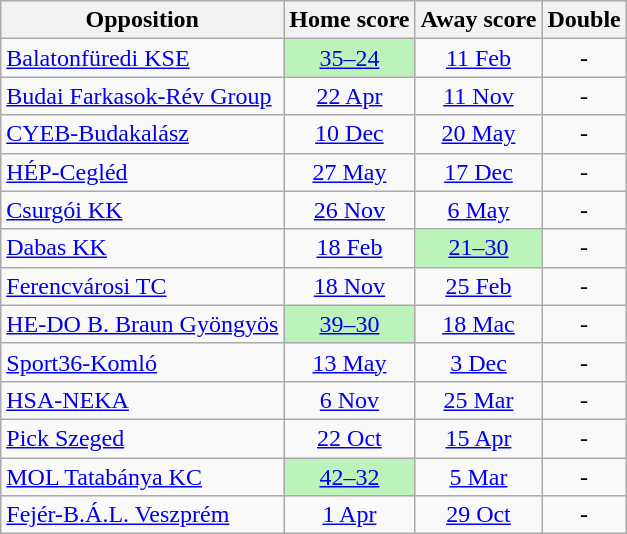<table class="wikitable" style="text-align: center;">
<tr>
<th>Opposition</th>
<th>Home score</th>
<th>Away score</th>
<th>Double</th>
</tr>
<tr>
<td align="left"><a href='#'>Balatonfüredi KSE</a></td>
<td bgcolor=#BBF3BB><a href='#'>35–24</a></td>
<td><a href='#'>11 Feb</a></td>
<td><em> -</em></td>
</tr>
<tr>
<td align="left"><a href='#'>Budai Farkasok-Rév Group</a></td>
<td><a href='#'>22 Apr</a></td>
<td><a href='#'>11 Nov</a></td>
<td><em> -</em></td>
</tr>
<tr>
<td align="left"><a href='#'>CYEB-Budakalász</a></td>
<td><a href='#'>10 Dec</a></td>
<td><a href='#'>20 May</a></td>
<td><em> -</em></td>
</tr>
<tr>
<td align="left"><a href='#'>HÉP-Cegléd</a></td>
<td><a href='#'>27 May</a></td>
<td><a href='#'>17 Dec</a></td>
<td><em> -</em></td>
</tr>
<tr>
<td align="left"><a href='#'>Csurgói KK</a></td>
<td><a href='#'>26 Nov</a></td>
<td><a href='#'>6 May</a></td>
<td><em> -</em></td>
</tr>
<tr>
<td align="left"><a href='#'>Dabas KK</a></td>
<td><a href='#'>18 Feb</a></td>
<td bgcolor=#BBF3BB><a href='#'>21–30</a></td>
<td><em> -</em></td>
</tr>
<tr>
<td align="left"><a href='#'>Ferencvárosi TC</a></td>
<td><a href='#'>18 Nov</a></td>
<td><a href='#'>25 Feb</a></td>
<td><em> -</em></td>
</tr>
<tr>
<td align="left"><a href='#'>HE-DO B. Braun Gyöngyös</a></td>
<td bgcolor=#BBF3BB><a href='#'>39–30</a></td>
<td><a href='#'>18 Mac</a></td>
<td><em> -</em></td>
</tr>
<tr>
<td align="left"><a href='#'>Sport36-Komló</a></td>
<td><a href='#'>13 May</a></td>
<td><a href='#'>3 Dec</a></td>
<td><em> -</em></td>
</tr>
<tr>
<td align="left"><a href='#'>HSA-NEKA</a></td>
<td><a href='#'>6 Nov</a></td>
<td><a href='#'>25 Mar</a></td>
<td><em> -</em></td>
</tr>
<tr>
<td align="left"><a href='#'>Pick Szeged</a></td>
<td><a href='#'>22 Oct</a></td>
<td><a href='#'>15 Apr</a></td>
<td><em> -</em></td>
</tr>
<tr>
<td align="left"><a href='#'>MOL Tatabánya KC</a></td>
<td bgcolor=#BBF3BB><a href='#'>42–32</a></td>
<td><a href='#'>5 Mar</a></td>
<td><em> -</em></td>
</tr>
<tr>
<td align="left"><a href='#'>Fejér-B.Á.L. Veszprém</a></td>
<td><a href='#'>1 Apr</a></td>
<td><a href='#'>29 Oct</a></td>
<td><em> -</em></td>
</tr>
</table>
